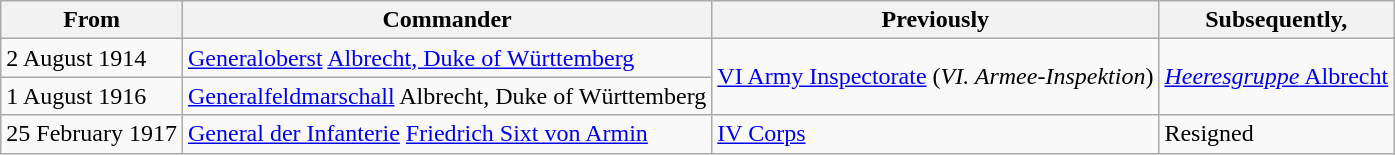<table class="wikitable">
<tr>
<th>From</th>
<th>Commander</th>
<th>Previously</th>
<th>Subsequently,</th>
</tr>
<tr>
<td>2 August 1914</td>
<td><a href='#'>Generaloberst</a> <a href='#'>Albrecht, Duke of Württemberg</a></td>
<td rowspan=2><a href='#'>VI Army Inspectorate</a> (<em>VI. Armee-Inspektion</em>)</td>
<td rowspan=2><a href='#'><em>Heeresgruppe</em> Albrecht</a></td>
</tr>
<tr>
<td>1 August 1916</td>
<td><a href='#'>Generalfeldmarschall</a> Albrecht, Duke of Württemberg</td>
</tr>
<tr>
<td>25 February 1917</td>
<td><a href='#'>General der Infanterie</a> <a href='#'>Friedrich Sixt von Armin</a></td>
<td><a href='#'>IV Corps</a></td>
<td>Resigned</td>
</tr>
</table>
